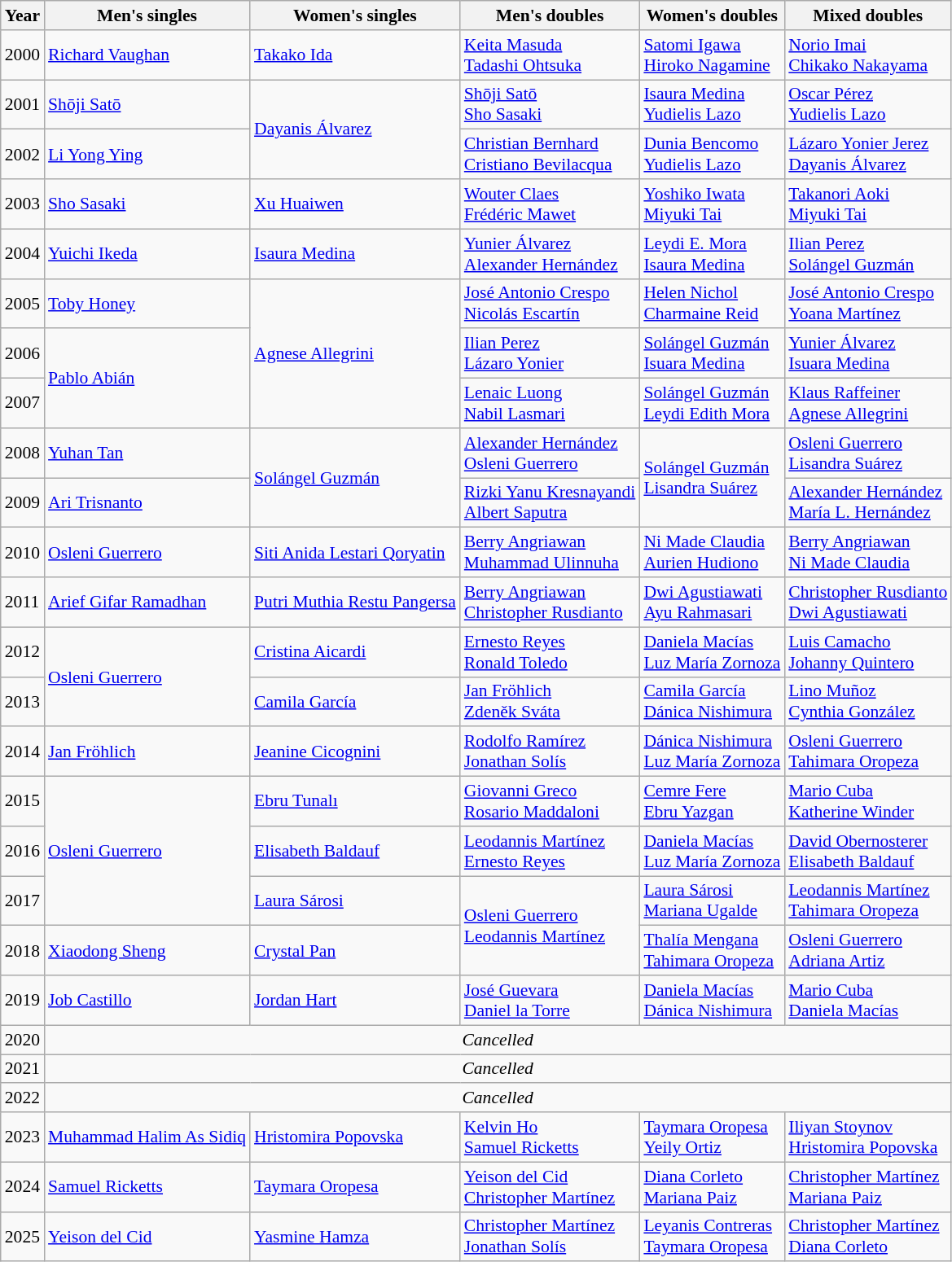<table class=wikitable style="font-size:90%;">
<tr>
<th>Year</th>
<th>Men's singles</th>
<th>Women's singles</th>
<th>Men's doubles</th>
<th>Women's doubles</th>
<th>Mixed doubles</th>
</tr>
<tr>
<td>2000</td>
<td> <a href='#'>Richard Vaughan</a></td>
<td> <a href='#'>Takako Ida</a></td>
<td> <a href='#'>Keita Masuda</a><br> <a href='#'>Tadashi Ohtsuka</a></td>
<td> <a href='#'>Satomi Igawa</a><br> <a href='#'>Hiroko Nagamine</a></td>
<td> <a href='#'>Norio Imai</a><br> <a href='#'>Chikako Nakayama</a></td>
</tr>
<tr>
<td>2001</td>
<td> <a href='#'>Shōji Satō</a></td>
<td rowspan=2> <a href='#'>Dayanis Álvarez</a></td>
<td> <a href='#'>Shōji Satō</a><br> <a href='#'>Sho Sasaki</a></td>
<td> <a href='#'>Isaura Medina</a><br> <a href='#'>Yudielis Lazo</a></td>
<td> <a href='#'>Oscar Pérez</a><br> <a href='#'>Yudielis Lazo</a></td>
</tr>
<tr>
<td>2002</td>
<td> <a href='#'>Li Yong Ying</a></td>
<td> <a href='#'>Christian Bernhard</a><br> <a href='#'>Cristiano Bevilacqua</a></td>
<td> <a href='#'>Dunia Bencomo</a><br> <a href='#'>Yudielis Lazo</a></td>
<td> <a href='#'>Lázaro Yonier Jerez</a><br> <a href='#'>Dayanis Álvarez</a></td>
</tr>
<tr>
<td>2003</td>
<td> <a href='#'>Sho Sasaki</a></td>
<td> <a href='#'>Xu Huaiwen</a></td>
<td> <a href='#'>Wouter Claes</a><br> <a href='#'>Frédéric Mawet</a></td>
<td> <a href='#'>Yoshiko Iwata</a><br> <a href='#'>Miyuki Tai</a></td>
<td> <a href='#'>Takanori Aoki</a><br> <a href='#'>Miyuki Tai</a></td>
</tr>
<tr>
<td>2004</td>
<td> <a href='#'>Yuichi Ikeda</a></td>
<td> <a href='#'>Isaura Medina</a></td>
<td> <a href='#'>Yunier Álvarez</a><br> <a href='#'>Alexander Hernández</a></td>
<td> <a href='#'>Leydi E. Mora</a><br> <a href='#'>Isaura Medina</a></td>
<td> <a href='#'>Ilian Perez</a><br> <a href='#'>Solángel Guzmán</a></td>
</tr>
<tr>
<td>2005</td>
<td> <a href='#'>Toby Honey</a></td>
<td rowspan=3> <a href='#'>Agnese Allegrini</a></td>
<td> <a href='#'>José Antonio Crespo</a><br> <a href='#'>Nicolás Escartín</a></td>
<td> <a href='#'>Helen Nichol</a><br> <a href='#'>Charmaine Reid</a></td>
<td> <a href='#'>José Antonio Crespo</a><br> <a href='#'>Yoana Martínez</a></td>
</tr>
<tr>
<td>2006</td>
<td rowspan=2> <a href='#'>Pablo Abián</a></td>
<td> <a href='#'>Ilian Perez</a><br> <a href='#'>Lázaro Yonier</a></td>
<td> <a href='#'>Solángel Guzmán</a><br> <a href='#'>Isuara Medina</a></td>
<td> <a href='#'>Yunier Álvarez</a><br> <a href='#'>Isuara Medina</a></td>
</tr>
<tr>
<td>2007</td>
<td> <a href='#'>Lenaic Luong</a><br> <a href='#'>Nabil Lasmari</a></td>
<td> <a href='#'>Solángel Guzmán</a><br> <a href='#'>Leydi Edith Mora</a></td>
<td> <a href='#'>Klaus Raffeiner</a><br> <a href='#'>Agnese Allegrini</a></td>
</tr>
<tr>
<td>2008</td>
<td> <a href='#'>Yuhan Tan</a></td>
<td rowspan=2> <a href='#'>Solángel Guzmán</a></td>
<td> <a href='#'>Alexander Hernández</a><br> <a href='#'>Osleni Guerrero</a></td>
<td rowspan=2> <a href='#'>Solángel Guzmán</a><br> <a href='#'>Lisandra Suárez</a></td>
<td> <a href='#'>Osleni Guerrero</a><br> <a href='#'>Lisandra Suárez</a></td>
</tr>
<tr>
<td>2009</td>
<td> <a href='#'>Ari Trisnanto</a></td>
<td> <a href='#'>Rizki Yanu Kresnayandi</a><br> <a href='#'>Albert Saputra</a></td>
<td> <a href='#'>Alexander Hernández</a><br> <a href='#'>María L. Hernández</a></td>
</tr>
<tr>
<td>2010</td>
<td> <a href='#'>Osleni Guerrero</a></td>
<td> <a href='#'>Siti Anida Lestari Qoryatin</a></td>
<td> <a href='#'>Berry Angriawan</a><br> <a href='#'>Muhammad Ulinnuha</a></td>
<td> <a href='#'>Ni Made Claudia</a><br> <a href='#'>Aurien Hudiono</a></td>
<td> <a href='#'>Berry Angriawan</a><br> <a href='#'>Ni Made Claudia</a></td>
</tr>
<tr>
<td>2011</td>
<td> <a href='#'>Arief Gifar Ramadhan</a></td>
<td> <a href='#'>Putri Muthia Restu Pangersa</a></td>
<td> <a href='#'>Berry Angriawan</a><br> <a href='#'>Christopher Rusdianto</a></td>
<td> <a href='#'>Dwi Agustiawati</a><br> <a href='#'>Ayu Rahmasari</a></td>
<td> <a href='#'>Christopher Rusdianto</a><br> <a href='#'>Dwi Agustiawati</a></td>
</tr>
<tr>
<td>2012</td>
<td rowspan=2> <a href='#'>Osleni Guerrero</a></td>
<td> <a href='#'>Cristina Aicardi</a></td>
<td> <a href='#'>Ernesto Reyes</a><br> <a href='#'>Ronald Toledo</a></td>
<td> <a href='#'>Daniela Macías</a><br> <a href='#'>Luz María Zornoza</a></td>
<td> <a href='#'>Luis Camacho</a><br> <a href='#'>Johanny Quintero</a></td>
</tr>
<tr>
<td>2013</td>
<td> <a href='#'>Camila García</a></td>
<td> <a href='#'>Jan Fröhlich</a><br> <a href='#'>Zdeněk Sváta</a></td>
<td> <a href='#'>Camila García</a><br> <a href='#'>Dánica Nishimura</a></td>
<td> <a href='#'>Lino Muñoz</a><br> <a href='#'>Cynthia González</a></td>
</tr>
<tr>
<td>2014</td>
<td> <a href='#'>Jan Fröhlich</a></td>
<td> <a href='#'>Jeanine Cicognini</a></td>
<td> <a href='#'>Rodolfo Ramírez</a><br> <a href='#'>Jonathan Solís</a></td>
<td> <a href='#'>Dánica Nishimura</a><br> <a href='#'>Luz María Zornoza</a></td>
<td> <a href='#'>Osleni Guerrero</a><br> <a href='#'>Tahimara Oropeza</a></td>
</tr>
<tr>
<td>2015</td>
<td rowspan=3> <a href='#'>Osleni Guerrero</a></td>
<td> <a href='#'>Ebru Tunalı</a></td>
<td> <a href='#'>Giovanni Greco</a><br> <a href='#'>Rosario Maddaloni</a></td>
<td> <a href='#'>Cemre Fere</a><br> <a href='#'>Ebru Yazgan</a></td>
<td> <a href='#'>Mario Cuba</a><br> <a href='#'>Katherine Winder</a></td>
</tr>
<tr>
<td>2016</td>
<td> <a href='#'>Elisabeth Baldauf</a></td>
<td> <a href='#'>Leodannis Martínez</a><br> <a href='#'>Ernesto Reyes</a></td>
<td> <a href='#'>Daniela Macías</a><br> <a href='#'>Luz María Zornoza</a></td>
<td> <a href='#'>David Obernosterer</a><br> <a href='#'>Elisabeth Baldauf</a></td>
</tr>
<tr>
<td>2017</td>
<td> <a href='#'>Laura Sárosi</a></td>
<td rowspan=2> <a href='#'>Osleni Guerrero</a><br> <a href='#'>Leodannis Martínez</a></td>
<td> <a href='#'>Laura Sárosi</a><br> <a href='#'>Mariana Ugalde</a></td>
<td> <a href='#'>Leodannis Martínez</a><br> <a href='#'>Tahimara Oropeza</a></td>
</tr>
<tr>
<td>2018</td>
<td> <a href='#'>Xiaodong Sheng</a></td>
<td> <a href='#'>Crystal Pan</a></td>
<td> <a href='#'>Thalía Mengana</a><br> <a href='#'>Tahimara Oropeza</a></td>
<td> <a href='#'>Osleni Guerrero</a><br> <a href='#'>Adriana Artiz</a></td>
</tr>
<tr>
<td>2019</td>
<td> <a href='#'>Job Castillo</a></td>
<td> <a href='#'>Jordan Hart</a></td>
<td> <a href='#'>José Guevara</a><br> <a href='#'>Daniel la Torre</a></td>
<td> <a href='#'>Daniela Macías</a><br> <a href='#'>Dánica Nishimura</a></td>
<td> <a href='#'>Mario Cuba</a><br> <a href='#'>Daniela Macías</a></td>
</tr>
<tr>
<td>2020</td>
<td colspan="5" align="center"><em>Cancelled</em></td>
</tr>
<tr>
<td>2021</td>
<td colspan="5" align="center"><em>Cancelled</em></td>
</tr>
<tr>
<td>2022</td>
<td colspan="5" align="center"><em>Cancelled</em></td>
</tr>
<tr>
<td>2023</td>
<td> <a href='#'>Muhammad Halim As Sidiq</a></td>
<td> <a href='#'>Hristomira Popovska</a></td>
<td> <a href='#'>Kelvin Ho</a><br> <a href='#'>Samuel Ricketts</a></td>
<td> <a href='#'>Taymara Oropesa</a><br> <a href='#'>Yeily Ortiz</a></td>
<td> <a href='#'>Iliyan Stoynov</a><br> <a href='#'>Hristomira Popovska</a></td>
</tr>
<tr>
<td>2024</td>
<td> <a href='#'>Samuel Ricketts</a></td>
<td> <a href='#'>Taymara Oropesa</a></td>
<td> <a href='#'>Yeison del Cid</a><br> <a href='#'>Christopher Martínez</a></td>
<td> <a href='#'>Diana Corleto</a><br> <a href='#'>Mariana Paiz</a></td>
<td> <a href='#'>Christopher Martínez</a><br> <a href='#'>Mariana Paiz</a></td>
</tr>
<tr>
<td>2025</td>
<td> <a href='#'>Yeison del Cid</a></td>
<td> <a href='#'>Yasmine Hamza</a></td>
<td> <a href='#'>Christopher Martínez</a><br> <a href='#'>Jonathan Solís</a></td>
<td> <a href='#'>Leyanis Contreras</a><br> <a href='#'>Taymara Oropesa</a></td>
<td> <a href='#'>Christopher Martínez</a><br> <a href='#'>Diana Corleto</a></td>
</tr>
</table>
